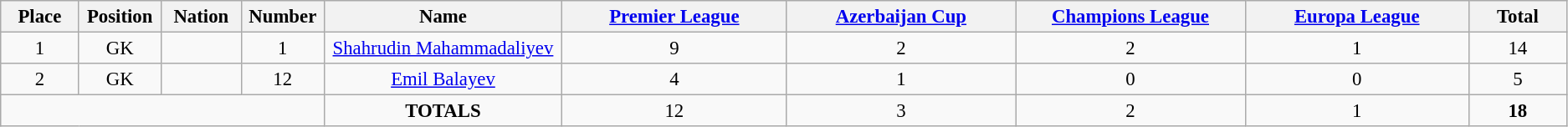<table class="wikitable" style="font-size: 95%; text-align: center;">
<tr>
<th width=60>Place</th>
<th width=60>Position</th>
<th width=60>Nation</th>
<th width=60>Number</th>
<th width=200>Name</th>
<th width=200><a href='#'>Premier League</a></th>
<th width=200><a href='#'>Azerbaijan Cup</a></th>
<th width=200><a href='#'>Champions League</a></th>
<th width=200><a href='#'>Europa League</a></th>
<th width=80>Total</th>
</tr>
<tr>
<td>1</td>
<td>GK</td>
<td></td>
<td>1</td>
<td><a href='#'>Shahrudin Mahammadaliyev</a></td>
<td>9</td>
<td>2</td>
<td>2</td>
<td>1</td>
<td>14</td>
</tr>
<tr>
<td>2</td>
<td>GK</td>
<td></td>
<td>12</td>
<td><a href='#'>Emil Balayev</a></td>
<td>4</td>
<td>1</td>
<td>0</td>
<td>0</td>
<td>5</td>
</tr>
<tr>
<td colspan="4"></td>
<td><strong>TOTALS</strong></td>
<td>12</td>
<td>3</td>
<td>2</td>
<td>1</td>
<td><strong>18</strong></td>
</tr>
</table>
